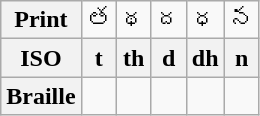<table class="wikitable Unicode" style="text-align:center;">
<tr>
<th>Print</th>
<td>త</td>
<td>థ</td>
<td>ద</td>
<td>ధ</td>
<td>న</td>
</tr>
<tr>
<th>ISO</th>
<th>t</th>
<th>th</th>
<th>d</th>
<th>dh</th>
<th>n</th>
</tr>
<tr>
<th>Braille</th>
<td></td>
<td></td>
<td></td>
<td></td>
<td></td>
</tr>
</table>
